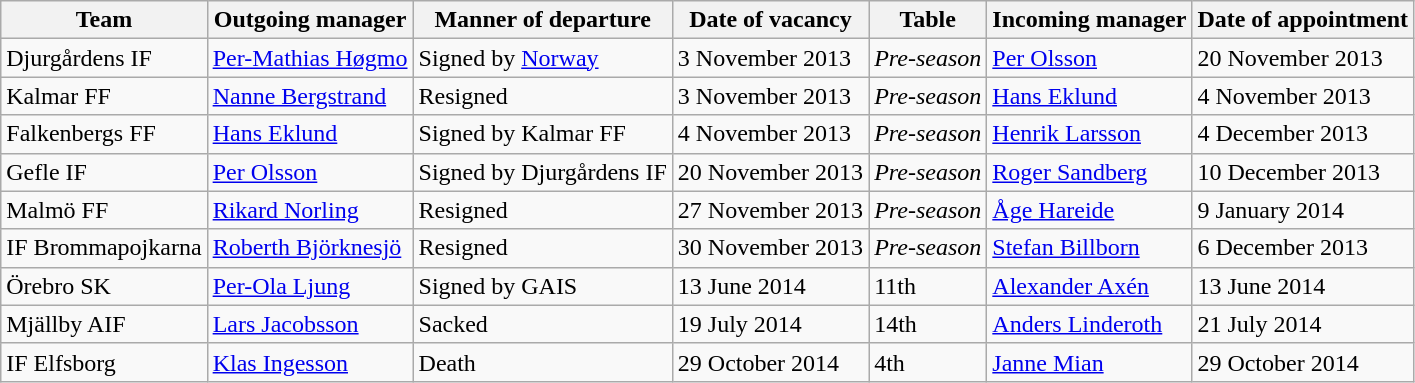<table class="wikitable">
<tr>
<th>Team</th>
<th>Outgoing manager</th>
<th>Manner of departure</th>
<th>Date of vacancy</th>
<th>Table</th>
<th>Incoming manager</th>
<th>Date of appointment</th>
</tr>
<tr>
<td>Djurgårdens IF</td>
<td> <a href='#'>Per-Mathias Høgmo</a></td>
<td>Signed by <a href='#'>Norway</a></td>
<td>3 November 2013</td>
<td><em>Pre-season</em></td>
<td> <a href='#'>Per Olsson</a></td>
<td>20 November 2013</td>
</tr>
<tr>
<td>Kalmar FF</td>
<td> <a href='#'>Nanne Bergstrand</a></td>
<td>Resigned</td>
<td>3 November 2013</td>
<td><em>Pre-season</em></td>
<td> <a href='#'>Hans Eklund</a></td>
<td>4 November 2013</td>
</tr>
<tr>
<td>Falkenbergs FF</td>
<td> <a href='#'>Hans Eklund</a></td>
<td>Signed by Kalmar FF</td>
<td>4 November 2013</td>
<td><em>Pre-season</em></td>
<td> <a href='#'>Henrik Larsson</a></td>
<td>4 December 2013</td>
</tr>
<tr>
<td>Gefle IF</td>
<td> <a href='#'>Per Olsson</a></td>
<td>Signed by Djurgårdens IF</td>
<td>20 November 2013</td>
<td><em>Pre-season</em></td>
<td> <a href='#'>Roger Sandberg</a></td>
<td>10 December 2013</td>
</tr>
<tr>
<td>Malmö FF</td>
<td> <a href='#'>Rikard Norling</a></td>
<td>Resigned</td>
<td>27 November 2013</td>
<td><em>Pre-season</em></td>
<td> <a href='#'>Åge Hareide</a></td>
<td>9 January 2014</td>
</tr>
<tr>
<td>IF Brommapojkarna</td>
<td> <a href='#'>Roberth Björknesjö</a></td>
<td>Resigned</td>
<td>30 November 2013</td>
<td><em>Pre-season</em></td>
<td> <a href='#'>Stefan Billborn</a></td>
<td>6 December 2013</td>
</tr>
<tr>
<td>Örebro SK</td>
<td> <a href='#'>Per-Ola Ljung</a></td>
<td>Signed by GAIS</td>
<td>13 June 2014</td>
<td>11th</td>
<td> <a href='#'>Alexander Axén</a></td>
<td>13 June 2014</td>
</tr>
<tr>
<td>Mjällby AIF</td>
<td> <a href='#'>Lars Jacobsson</a></td>
<td>Sacked</td>
<td>19 July 2014</td>
<td>14th</td>
<td> <a href='#'>Anders Linderoth</a></td>
<td>21 July 2014</td>
</tr>
<tr>
<td>IF Elfsborg</td>
<td> <a href='#'>Klas Ingesson</a></td>
<td>Death</td>
<td>29 October 2014</td>
<td>4th</td>
<td> <a href='#'>Janne Mian</a></td>
<td>29 October 2014</td>
</tr>
</table>
